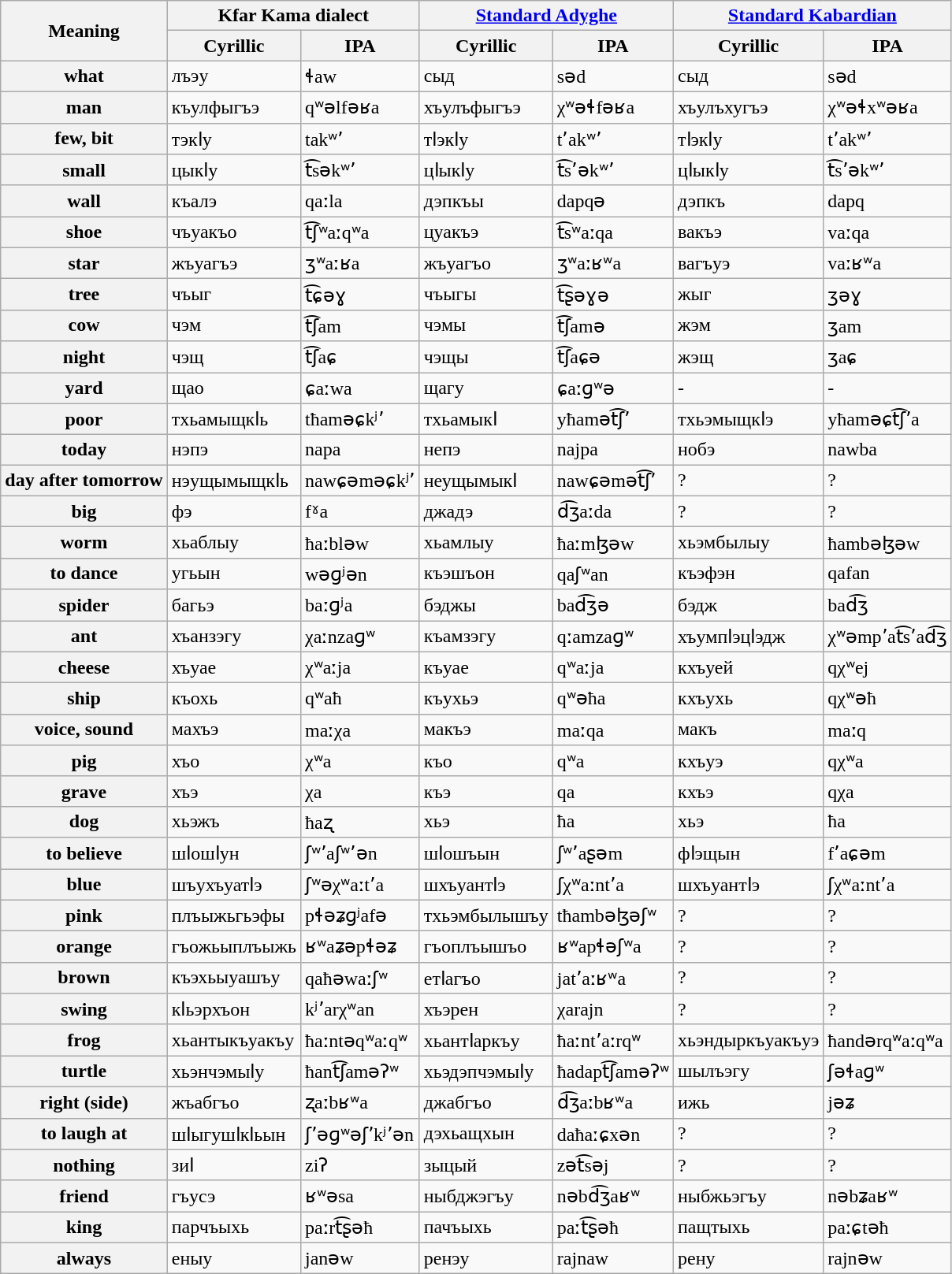<table class="wikitable">
<tr>
<th rowspan=2>Meaning</th>
<th colspan=2>Kfar Kama dialect</th>
<th colspan=2><a href='#'>Standard Adyghe</a></th>
<th colspan=2><a href='#'>Standard Kabardian</a></th>
</tr>
<tr>
<th>Cyrillic</th>
<th>IPA</th>
<th>Cyrillic</th>
<th>IPA</th>
<th>Cyrillic</th>
<th>IPA</th>
</tr>
<tr>
<th>what</th>
<td>лъэу</td>
<td>ɬaw</td>
<td>сыд</td>
<td>səd</td>
<td>сыд</td>
<td>səd</td>
</tr>
<tr>
<th>man</th>
<td>къулфыгъэ</td>
<td>qʷəlfəʁa</td>
<td>хъулъфыгъэ</td>
<td>χʷəɬfəʁa</td>
<td>хъулъхугъэ</td>
<td>χʷəɬxʷəʁa</td>
</tr>
<tr>
<th>few, bit</th>
<td>тэкӏу</td>
<td>takʷʼ</td>
<td>тӏэкӏу</td>
<td>tʼakʷʼ</td>
<td>тӏэкӏу</td>
<td>tʼakʷʼ</td>
</tr>
<tr>
<th>small</th>
<td>цыкӏу</td>
<td>t͡səkʷʼ</td>
<td>цӏыкӏу</td>
<td>t͡sʼəkʷʼ</td>
<td>цӏыкӏу</td>
<td>t͡sʼəkʷʼ</td>
</tr>
<tr>
<th>wall</th>
<td>къалэ</td>
<td>qaːla</td>
<td>дэпкъы</td>
<td>dapqə</td>
<td>дэпкъ</td>
<td>dapq</td>
</tr>
<tr>
<th>shoe</th>
<td>чъуакъо</td>
<td>t͡ʃʷaːqʷa</td>
<td>цуакъэ</td>
<td>t͡sʷaːqa</td>
<td>вакъэ</td>
<td>vaːqa</td>
</tr>
<tr>
<th>star</th>
<td>жъуагъэ</td>
<td>ʒʷaːʁa</td>
<td>жъуагъо</td>
<td>ʒʷaːʁʷa</td>
<td>вагъуэ</td>
<td>vaːʁʷa</td>
</tr>
<tr>
<th>tree</th>
<td>чъыг</td>
<td>t͡ɕəɣ</td>
<td>чъыгы</td>
<td>t͡ʂəɣə</td>
<td>жыг</td>
<td>ʒəɣ</td>
</tr>
<tr>
<th>cow</th>
<td>чэм</td>
<td>t͡ʃam</td>
<td>чэмы</td>
<td>t͡ʃamə</td>
<td>жэм</td>
<td>ʒam</td>
</tr>
<tr>
<th>night</th>
<td>чэщ</td>
<td>t͡ʃaɕ</td>
<td>чэщы</td>
<td>t͡ʃaɕə</td>
<td>жэщ</td>
<td>ʒaɕ</td>
</tr>
<tr>
<th>yard</th>
<td>щао</td>
<td>ɕaːwa</td>
<td>щагу</td>
<td>ɕaːɡʷə</td>
<td>-</td>
<td>-</td>
</tr>
<tr>
<th>poor</th>
<td>тхьамыщкӏь</td>
<td>tħaməɕkʲʼ</td>
<td>тхьамыкӏ</td>
<td>yħamət͡ʃʼ</td>
<td>тхьэмыщкӏэ</td>
<td>yħaməɕt͡ʃʼa</td>
</tr>
<tr>
<th>today</th>
<td>нэпэ</td>
<td>napa</td>
<td>непэ</td>
<td>najpa</td>
<td>нобэ</td>
<td>nawba</td>
</tr>
<tr>
<th>day after tomorrow</th>
<td>нэущымыщкӏь</td>
<td>nawɕəməɕkʲʼ</td>
<td>неущымыкӏ</td>
<td>nawɕəmət͡ʃʼ</td>
<td>?</td>
<td>?</td>
</tr>
<tr>
<th>big</th>
<td>фэ</td>
<td>fˠa</td>
<td>джадэ</td>
<td>d͡ʒaːda</td>
<td>?</td>
<td>?</td>
</tr>
<tr>
<th>worm</th>
<td>хьаблыу</td>
<td>ħaːbləw</td>
<td>хьамлыу</td>
<td>ħaːmɮəw</td>
<td>хьэмбылыу</td>
<td>ħambəɮəw</td>
</tr>
<tr>
<th>to dance</th>
<td>угьын</td>
<td>wəɡʲən</td>
<td>къэшъон</td>
<td>qaʃʷan</td>
<td>къэфэн</td>
<td>qafan</td>
</tr>
<tr>
<th>spider</th>
<td>багьэ</td>
<td>baːɡʲa</td>
<td>бэджы</td>
<td>bad͡ʒə</td>
<td>бэдж</td>
<td>bad͡ʒ</td>
</tr>
<tr>
<th>ant</th>
<td>хъанзэгу</td>
<td>χaːnzaɡʷ</td>
<td>къамзэгу</td>
<td>qːamzaɡʷ</td>
<td>хъумпӏэцӏэдж</td>
<td>χʷəmpʼat͡sʼad͡ʒ</td>
</tr>
<tr>
<th>cheese</th>
<td>хъуае</td>
<td>χʷaːja</td>
<td>къуае</td>
<td>qʷaːja</td>
<td>кхъуей</td>
<td>qχʷej</td>
</tr>
<tr>
<th>ship</th>
<td>къохь</td>
<td>qʷaħ</td>
<td>къухьэ</td>
<td>qʷəħa</td>
<td>кхъухь</td>
<td>qχʷəħ</td>
</tr>
<tr>
<th>voice, sound</th>
<td>махъэ</td>
<td>maːχa</td>
<td>макъэ</td>
<td>maːqa</td>
<td>макъ</td>
<td>maːq</td>
</tr>
<tr>
<th>pig</th>
<td>хъо</td>
<td>χʷa</td>
<td>къо</td>
<td>qʷa</td>
<td>кхъуэ</td>
<td>qχʷa</td>
</tr>
<tr>
<th>grave</th>
<td>хъэ</td>
<td>χa</td>
<td>къэ</td>
<td>qa</td>
<td>кхъэ</td>
<td>qχa</td>
</tr>
<tr>
<th>dog</th>
<td>хьэжъ</td>
<td>ħaʐ</td>
<td>хьэ</td>
<td>ħa</td>
<td>хьэ</td>
<td>ħa</td>
</tr>
<tr>
<th>to believe</th>
<td>шӏошӏун</td>
<td>ʃʷʼaʃʷʼən</td>
<td>шӏошъын</td>
<td>ʃʷʼaʂəm</td>
<td>фӏэщын</td>
<td>fʼaɕəm</td>
</tr>
<tr>
<th>blue</th>
<td>шъухъуатӏэ</td>
<td>ʃʷəχʷaːtʼa</td>
<td>шхъуантӏэ</td>
<td>ʃχʷaːntʼa</td>
<td>шхъуантӏэ</td>
<td>ʃχʷaːntʼa</td>
</tr>
<tr>
<th>pink</th>
<td>плъыжьгьэфы</td>
<td>pɬəʑɡʲafə</td>
<td>тхьэмбылышъу</td>
<td>tħambəɮəʃʷ</td>
<td>?</td>
<td>?</td>
</tr>
<tr>
<th>orange</th>
<td>гъожьыплъыжь</td>
<td>ʁʷaʑəpɬəʑ</td>
<td>гъоплъышъо</td>
<td>ʁʷapɬəʃʷa</td>
<td>?</td>
<td>?</td>
</tr>
<tr>
<th>brown</th>
<td>къэхьыуашъу</td>
<td>qaħəwaːʃʷ</td>
<td>етӏагъо</td>
<td>jatʼaːʁʷa</td>
<td>?</td>
<td>?</td>
</tr>
<tr>
<th>swing</th>
<td>кӏьэрхъон</td>
<td>kʲʼarχʷan</td>
<td>хъэрен</td>
<td>χarajn</td>
<td>?</td>
<td>?</td>
</tr>
<tr>
<th>frog</th>
<td>хьантыкъуакъу</td>
<td>ħaːntəqʷaːqʷ</td>
<td>хьантӏаркъу</td>
<td>ħaːntʼaːrqʷ</td>
<td>хьэндыркъуакъуэ</td>
<td>ħandərqʷaːqʷa</td>
</tr>
<tr>
<th>turtle</th>
<td>хьэнчэмыӏу</td>
<td>ħant͡ʃaməʔʷ</td>
<td>хьэдэпчэмыӏу</td>
<td>ħadapt͡ʃaməʔʷ</td>
<td>шылъэгу</td>
<td>ʃəɬaɡʷ</td>
</tr>
<tr>
<th>right (side)</th>
<td>жъабгъо</td>
<td>ʐaːbʁʷa</td>
<td>джабгъо</td>
<td>d͡ʒaːbʁʷa</td>
<td>ижь</td>
<td>jəʑ</td>
</tr>
<tr>
<th>to laugh at</th>
<td>шӏыгушӏкӏьын</td>
<td>ʃʼəɡʷəʃʼkʲʼən</td>
<td>дэхьащхын</td>
<td>daħaːɕxən</td>
<td>?</td>
<td>?</td>
</tr>
<tr>
<th>nothing</th>
<td>зиӏ</td>
<td>ziʔ</td>
<td>зыцый</td>
<td>zət͡səj</td>
<td>?</td>
<td>?</td>
</tr>
<tr>
<th>friend</th>
<td>гъусэ</td>
<td>ʁʷəsa</td>
<td>ныбджэгъу</td>
<td>nəbd͡ʒaʁʷ</td>
<td>ныбжьэгъу</td>
<td>nəbʑaʁʷ</td>
</tr>
<tr>
<th>king</th>
<td>парчъыхь</td>
<td>paːrt͡ʂəħ</td>
<td>пачъыхь</td>
<td>paːt͡ʂəħ</td>
<td>пащтыхь</td>
<td>paːɕtəħ</td>
</tr>
<tr>
<th>always</th>
<td>еныу</td>
<td>janəw</td>
<td>ренэу</td>
<td>rajnaw</td>
<td>рену</td>
<td>rajnəw</td>
</tr>
</table>
